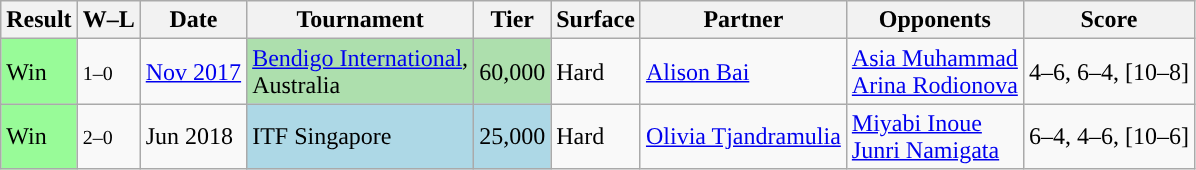<table class="sortable wikitable">
<tr>
<th>Result</th>
<th class="unsortable">W–L</th>
<th>Date</th>
<th>Tournament</th>
<th>Tier</th>
<th>Surface</th>
<th>Partner</th>
<th>Opponents</th>
<th class="unsortable">Score</th>
</tr>
<tr>
<td style="background:#98fb98;">Win</td>
<td><small>1–0</small></td>
<td><a href='#'>Nov 2017</a></td>
<td style="background:#addfad;"><a href='#'>Bendigo International</a>, <br>Australia</td>
<td style="background:#addfad;">60,000</td>
<td>Hard</td>
<td> <a href='#'>Alison Bai</a></td>
<td> <a href='#'>Asia Muhammad</a> <br>  <a href='#'>Arina Rodionova</a></td>
<td>4–6, 6–4, [10–8]</td>
</tr>
<tr>
<td style="background:#98fb98;">Win</td>
<td><small>2–0</small></td>
<td>Jun 2018</td>
<td style="background:lightblue;">ITF Singapore</td>
<td style="background:lightblue;">25,000</td>
<td>Hard</td>
<td> <a href='#'>Olivia Tjandramulia</a></td>
<td> <a href='#'>Miyabi Inoue</a> <br>  <a href='#'>Junri Namigata</a></td>
<td>6–4, 4–6, [10–6]</td>
</tr>
</table>
